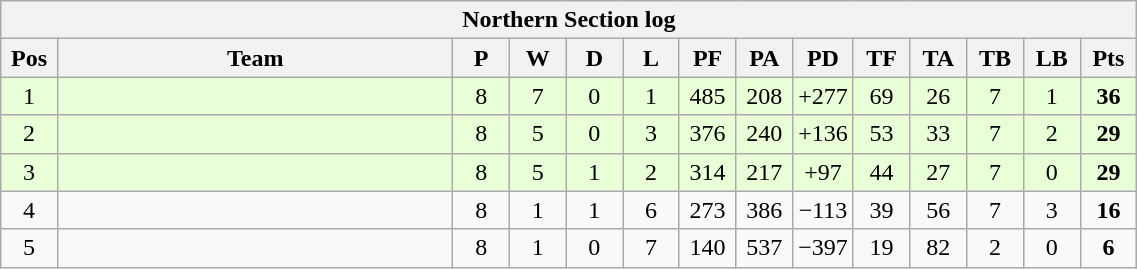<table class="wikitable" style="text-align:center; font-size:100%; width:60%;">
<tr>
<th colspan="100%" cellpadding="0" cellspacing="0"><strong>Northern Section log</strong></th>
</tr>
<tr>
<th style="width:5%;">Pos</th>
<th style="width:35%;">Team</th>
<th style="width:5%;">P</th>
<th style="width:5%;">W</th>
<th style="width:5%;">D</th>
<th style="width:5%;">L</th>
<th style="width:5%;">PF</th>
<th style="width:5%;">PA</th>
<th style="width:5%;">PD</th>
<th style="width:5%;">TF</th>
<th style="width:5%;">TA</th>
<th style="width:5%;">TB</th>
<th style="width:5%;">LB</th>
<th style="width:5%;">Pts<br></th>
</tr>
<tr style="background:#E8FFD8;">
<td>1</td>
<td align=left></td>
<td>8</td>
<td>7</td>
<td>0</td>
<td>1</td>
<td>485</td>
<td>208</td>
<td>+277</td>
<td>69</td>
<td>26</td>
<td>7</td>
<td>1</td>
<td><strong>36</strong></td>
</tr>
<tr style="background:#E8FFD8;">
<td>2</td>
<td align=left></td>
<td>8</td>
<td>5</td>
<td>0</td>
<td>3</td>
<td>376</td>
<td>240</td>
<td>+136</td>
<td>53</td>
<td>33</td>
<td>7</td>
<td>2</td>
<td><strong>29</strong></td>
</tr>
<tr style="background:#E8FFD8;">
<td>3</td>
<td align=left></td>
<td>8</td>
<td>5</td>
<td>1</td>
<td>2</td>
<td>314</td>
<td>217</td>
<td>+97</td>
<td>44</td>
<td>27</td>
<td>7</td>
<td>0</td>
<td><strong>29</strong></td>
</tr>
<tr>
<td>4</td>
<td align=left></td>
<td>8</td>
<td>1</td>
<td>1</td>
<td>6</td>
<td>273</td>
<td>386</td>
<td>−113</td>
<td>39</td>
<td>56</td>
<td>7</td>
<td>3</td>
<td><strong>16</strong></td>
</tr>
<tr>
<td>5</td>
<td align=left></td>
<td>8</td>
<td>1</td>
<td>0</td>
<td>7</td>
<td>140</td>
<td>537</td>
<td>−397</td>
<td>19</td>
<td>82</td>
<td>2</td>
<td>0</td>
<td><strong>6</strong></td>
</tr>
</table>
